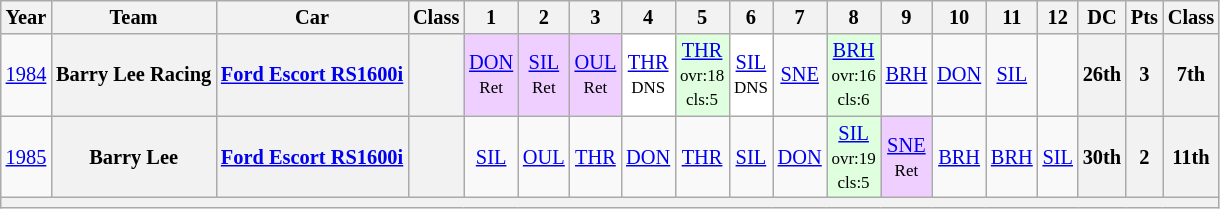<table class="wikitable" style="text-align:center; font-size:85%">
<tr>
<th>Year</th>
<th>Team</th>
<th>Car</th>
<th>Class</th>
<th>1</th>
<th>2</th>
<th>3</th>
<th>4</th>
<th>5</th>
<th>6</th>
<th>7</th>
<th>8</th>
<th>9</th>
<th>10</th>
<th>11</th>
<th>12</th>
<th>DC</th>
<th>Pts</th>
<th>Class</th>
</tr>
<tr>
<td><a href='#'>1984</a></td>
<th>Barry Lee Racing</th>
<th><a href='#'>Ford Escort RS1600i</a></th>
<th><span></span></th>
<td style="background:#EFCFFF;"><a href='#'>DON</a><br><small>Ret</small></td>
<td style="background:#EFCFFF;"><a href='#'>SIL</a><br><small>Ret</small></td>
<td style="background:#EFCFFF;"><a href='#'>OUL</a><br><small>Ret</small></td>
<td style="background:#FFFFFF;"><a href='#'>THR</a><br><small>DNS</small></td>
<td style="background:#DFFFDF;"><a href='#'>THR</a><br><small>ovr:18<br>cls:5</small></td>
<td style="background:#FFFFFF;"><a href='#'>SIL</a><br><small>DNS</small></td>
<td><a href='#'>SNE</a></td>
<td style="background:#DFFFDF;"><a href='#'>BRH</a><br><small>ovr:16<br>cls:6</small></td>
<td><a href='#'>BRH</a></td>
<td><a href='#'>DON</a></td>
<td><a href='#'>SIL</a></td>
<td></td>
<th>26th</th>
<th>3</th>
<th>7th</th>
</tr>
<tr>
<td><a href='#'>1985</a></td>
<th>Barry Lee</th>
<th><a href='#'>Ford Escort RS1600i</a></th>
<th><span></span></th>
<td><a href='#'>SIL</a></td>
<td><a href='#'>OUL</a></td>
<td><a href='#'>THR</a></td>
<td><a href='#'>DON</a></td>
<td><a href='#'>THR</a></td>
<td><a href='#'>SIL</a></td>
<td><a href='#'>DON</a></td>
<td style="background:#DFFFDF;"><a href='#'>SIL</a><br><small>ovr:19<br>cls:5</small></td>
<td style="background:#EFCFFF;"><a href='#'>SNE</a><br><small>Ret</small></td>
<td><a href='#'>BRH</a></td>
<td><a href='#'>BRH</a></td>
<td><a href='#'>SIL</a></td>
<th>30th</th>
<th>2</th>
<th>11th</th>
</tr>
<tr>
<th colspan="19"></th>
</tr>
</table>
